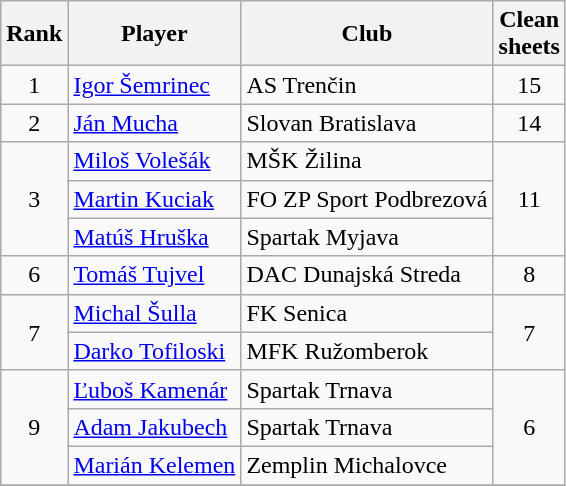<table class="wikitable sortable" style="text-align:center">
<tr>
<th>Rank</th>
<th>Player</th>
<th>Club</th>
<th>Clean<br> sheets</th>
</tr>
<tr>
<td rowspan="1">1</td>
<td align="left"> <a href='#'>Igor Šemrinec</a></td>
<td align="left">AS Trenčin</td>
<td rowspan="1">15</td>
</tr>
<tr>
<td rowspan="1">2</td>
<td align="left"> <a href='#'>Ján Mucha</a></td>
<td align="left">Slovan Bratislava</td>
<td rowspan="1">14</td>
</tr>
<tr>
<td rowspan="3">3</td>
<td align="left"> <a href='#'>Miloš Volešák</a></td>
<td align="left">MŠK Žilina</td>
<td rowspan="3">11</td>
</tr>
<tr>
<td align="left"> <a href='#'>Martin Kuciak</a></td>
<td align="left">FO ZP Sport Podbrezová</td>
</tr>
<tr>
<td align="left"> <a href='#'>Matúš Hruška</a></td>
<td align="left">Spartak Myjava</td>
</tr>
<tr>
<td rowspan="1">6</td>
<td align="left"> <a href='#'>Tomáš Tujvel</a></td>
<td align="left">DAC Dunajská Streda</td>
<td rowspan="1">8</td>
</tr>
<tr>
<td rowspan="2">7</td>
<td align="left"> <a href='#'>Michal Šulla</a></td>
<td align="left">FK Senica</td>
<td rowspan="2">7</td>
</tr>
<tr>
<td align="left"> <a href='#'>Darko Tofiloski</a></td>
<td align="left">MFK Ružomberok</td>
</tr>
<tr>
<td rowspan="3">9</td>
<td align="left"> <a href='#'>Ľuboš Kamenár</a></td>
<td align="left">Spartak Trnava</td>
<td rowspan="3">6</td>
</tr>
<tr>
<td align="left"> <a href='#'>Adam Jakubech</a></td>
<td align="left">Spartak Trnava</td>
</tr>
<tr>
<td align="left"> <a href='#'>Marián Kelemen</a></td>
<td align="left">Zemplin Michalovce</td>
</tr>
<tr>
</tr>
</table>
